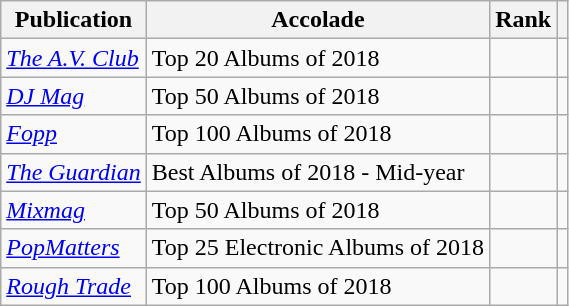<table class="wikitable sortable">
<tr>
<th>Publication</th>
<th>Accolade</th>
<th>Rank</th>
<th class="unsortable"></th>
</tr>
<tr>
<td><em><a href='#'>The A.V. Club</a></em></td>
<td>Top 20 Albums of 2018</td>
<td></td>
<td></td>
</tr>
<tr>
<td><em><a href='#'>DJ Mag</a></em></td>
<td>Top 50 Albums of 2018</td>
<td></td>
<td></td>
</tr>
<tr>
<td><em><a href='#'>Fopp</a></em></td>
<td>Top 100 Albums of 2018</td>
<td></td>
<td></td>
</tr>
<tr>
<td><em><a href='#'>The Guardian</a></em></td>
<td>Best Albums of 2018 - Mid-year</td>
<td></td>
<td></td>
</tr>
<tr>
<td><em><a href='#'>Mixmag</a></em></td>
<td>Top 50 Albums of 2018</td>
<td></td>
<td></td>
</tr>
<tr>
<td><em><a href='#'>PopMatters</a></em></td>
<td>Top 25 Electronic Albums of 2018</td>
<td></td>
<td></td>
</tr>
<tr>
<td><em><a href='#'>Rough Trade</a></em></td>
<td>Top 100 Albums of 2018</td>
<td></td>
<td></td>
</tr>
</table>
